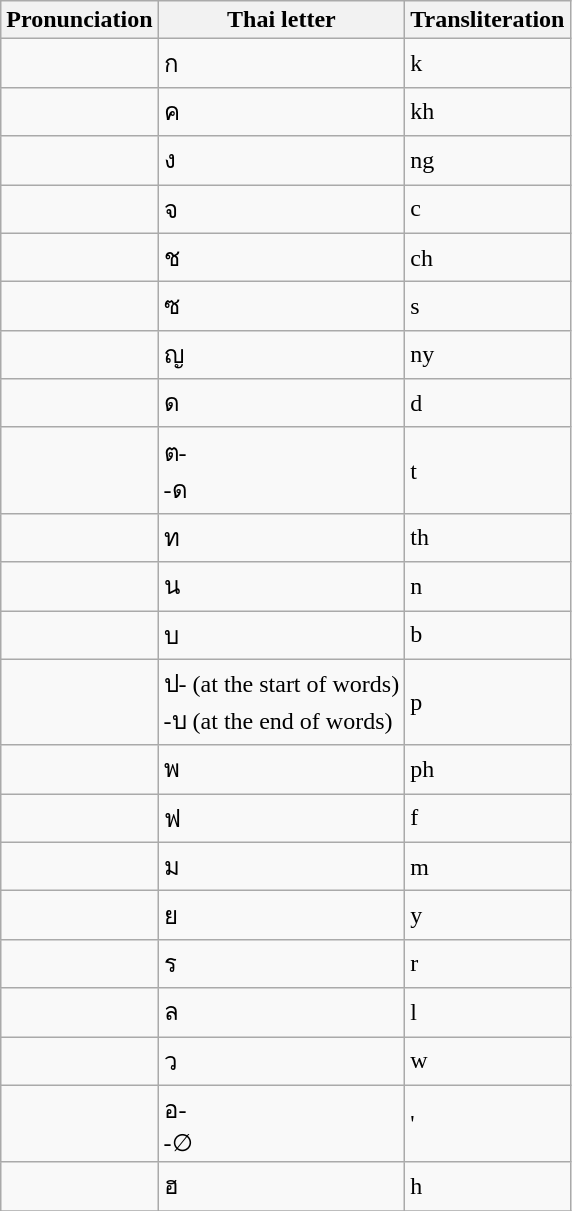<table class="wikitable">
<tr>
<th>Pronunciation</th>
<th>Thai letter</th>
<th>Transliteration</th>
</tr>
<tr>
<td></td>
<td>ก</td>
<td>k</td>
</tr>
<tr>
<td></td>
<td>ค</td>
<td>kh</td>
</tr>
<tr>
<td></td>
<td>ง</td>
<td>ng</td>
</tr>
<tr>
<td></td>
<td>จ</td>
<td>c</td>
</tr>
<tr>
<td></td>
<td>ช</td>
<td>ch</td>
</tr>
<tr>
<td></td>
<td>ซ</td>
<td>s</td>
</tr>
<tr>
<td></td>
<td>ญ</td>
<td>ny</td>
</tr>
<tr>
<td></td>
<td>ด</td>
<td>d</td>
</tr>
<tr>
<td></td>
<td>ต-<br>-ด</td>
<td>t</td>
</tr>
<tr>
<td></td>
<td>ท</td>
<td>th</td>
</tr>
<tr>
<td></td>
<td>น</td>
<td>n</td>
</tr>
<tr>
<td></td>
<td>บ</td>
<td>b</td>
</tr>
<tr>
<td></td>
<td>ป- (at the start of words) <br>-บ (at the end of words)</td>
<td>p</td>
</tr>
<tr>
<td></td>
<td>พ</td>
<td>ph</td>
</tr>
<tr>
<td></td>
<td>ฟ</td>
<td>f</td>
</tr>
<tr>
<td></td>
<td>ม</td>
<td>m</td>
</tr>
<tr>
<td></td>
<td>ย</td>
<td>y</td>
</tr>
<tr>
<td></td>
<td>ร</td>
<td>r</td>
</tr>
<tr>
<td></td>
<td>ล</td>
<td>l</td>
</tr>
<tr>
<td></td>
<td>ว</td>
<td>w</td>
</tr>
<tr>
<td></td>
<td>อ-<br>-∅</td>
<td>'</td>
</tr>
<tr>
<td></td>
<td>ฮ</td>
<td>h</td>
</tr>
<tr>
</tr>
</table>
